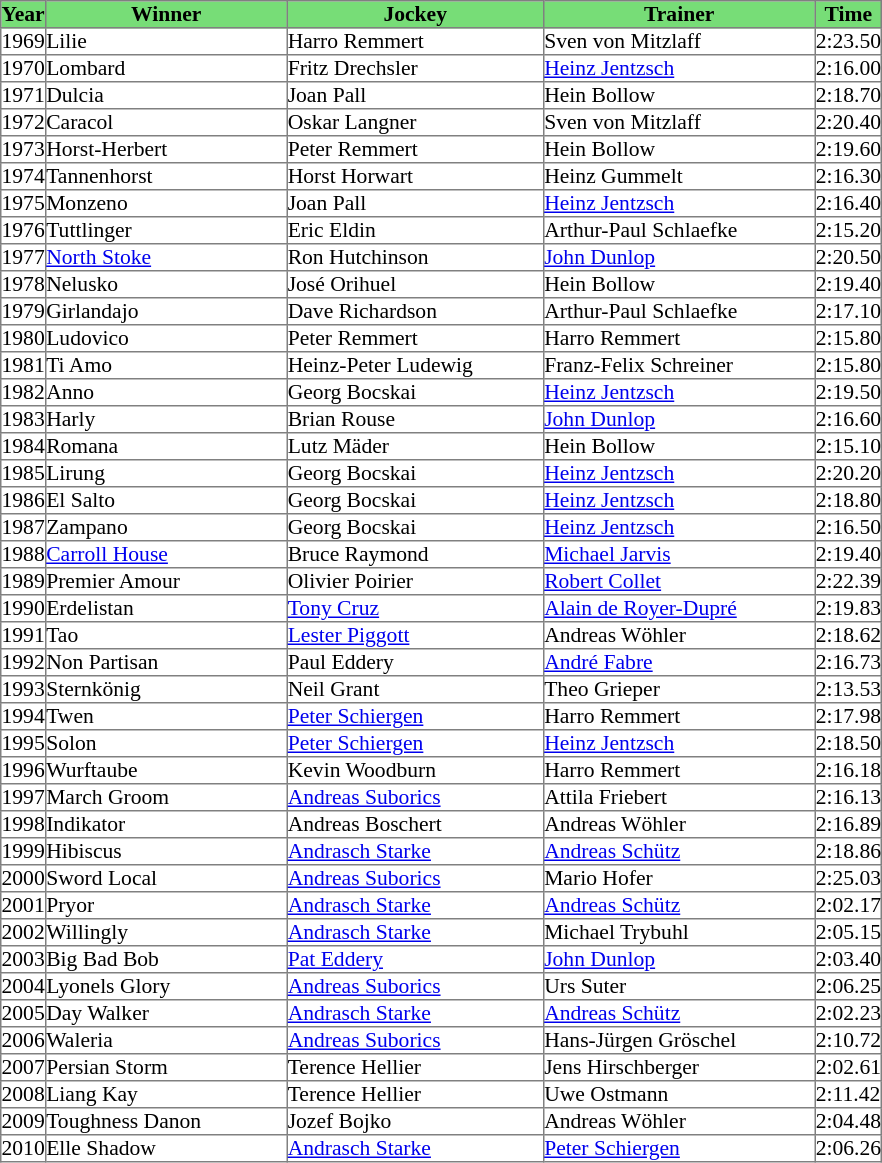<table class = "sortable" | border="1" cellpadding="0" style="border-collapse: collapse; font-size:90%">
<tr bgcolor="#77dd77" align="center">
<th>Year</th>
<th>Winner</th>
<th>Jockey</th>
<th>Trainer</th>
<th>Time</th>
</tr>
<tr>
<td>1969</td>
<td width=160px>Lilie</td>
<td width=170px>Harro Remmert</td>
<td width=180px>Sven von Mitzlaff</td>
<td>2:23.50</td>
</tr>
<tr>
<td>1970</td>
<td>Lombard</td>
<td>Fritz Drechsler</td>
<td><a href='#'>Heinz Jentzsch</a></td>
<td>2:16.00</td>
</tr>
<tr>
<td>1971</td>
<td>Dulcia</td>
<td>Joan Pall</td>
<td>Hein Bollow</td>
<td>2:18.70</td>
</tr>
<tr>
<td>1972</td>
<td>Caracol</td>
<td>Oskar Langner</td>
<td>Sven von Mitzlaff</td>
<td>2:20.40</td>
</tr>
<tr>
<td>1973</td>
<td>Horst-Herbert</td>
<td>Peter Remmert</td>
<td>Hein Bollow</td>
<td>2:19.60</td>
</tr>
<tr>
<td>1974</td>
<td>Tannenhorst</td>
<td>Horst Horwart</td>
<td>Heinz Gummelt</td>
<td>2:16.30</td>
</tr>
<tr>
<td>1975</td>
<td>Monzeno</td>
<td>Joan Pall</td>
<td><a href='#'>Heinz Jentzsch</a></td>
<td>2:16.40</td>
</tr>
<tr>
<td>1976</td>
<td>Tuttlinger</td>
<td>Eric Eldin</td>
<td>Arthur-Paul Schlaefke</td>
<td>2:15.20</td>
</tr>
<tr>
<td>1977</td>
<td><a href='#'>North Stoke</a></td>
<td>Ron Hutchinson</td>
<td><a href='#'>John Dunlop</a></td>
<td>2:20.50</td>
</tr>
<tr>
<td>1978</td>
<td>Nelusko</td>
<td>José Orihuel</td>
<td>Hein Bollow</td>
<td>2:19.40</td>
</tr>
<tr>
<td>1979</td>
<td>Girlandajo</td>
<td>Dave Richardson</td>
<td>Arthur-Paul Schlaefke</td>
<td>2:17.10</td>
</tr>
<tr>
<td>1980</td>
<td>Ludovico</td>
<td>Peter Remmert</td>
<td>Harro Remmert</td>
<td>2:15.80</td>
</tr>
<tr>
<td>1981</td>
<td>Ti Amo</td>
<td>Heinz-Peter Ludewig</td>
<td>Franz-Felix Schreiner</td>
<td>2:15.80</td>
</tr>
<tr>
<td>1982</td>
<td>Anno</td>
<td>Georg Bocskai</td>
<td><a href='#'>Heinz Jentzsch</a></td>
<td>2:19.50</td>
</tr>
<tr>
<td>1983</td>
<td>Harly</td>
<td>Brian Rouse</td>
<td><a href='#'>John Dunlop</a></td>
<td>2:16.60</td>
</tr>
<tr>
<td>1984</td>
<td>Romana</td>
<td>Lutz Mäder</td>
<td>Hein Bollow</td>
<td>2:15.10</td>
</tr>
<tr>
<td>1985</td>
<td>Lirung</td>
<td>Georg Bocskai</td>
<td><a href='#'>Heinz Jentzsch</a></td>
<td>2:20.20</td>
</tr>
<tr>
<td>1986</td>
<td>El Salto</td>
<td>Georg Bocskai</td>
<td><a href='#'>Heinz Jentzsch</a></td>
<td>2:18.80</td>
</tr>
<tr>
<td>1987</td>
<td>Zampano</td>
<td>Georg Bocskai</td>
<td><a href='#'>Heinz Jentzsch</a></td>
<td>2:16.50</td>
</tr>
<tr>
<td>1988</td>
<td><a href='#'>Carroll House</a></td>
<td>Bruce Raymond</td>
<td><a href='#'>Michael Jarvis</a></td>
<td>2:19.40</td>
</tr>
<tr>
<td>1989</td>
<td>Premier Amour</td>
<td>Olivier Poirier</td>
<td><a href='#'>Robert Collet</a></td>
<td>2:22.39</td>
</tr>
<tr>
<td>1990</td>
<td>Erdelistan</td>
<td><a href='#'>Tony Cruz</a></td>
<td><a href='#'>Alain de Royer-Dupré</a></td>
<td>2:19.83</td>
</tr>
<tr>
<td>1991</td>
<td>Tao</td>
<td><a href='#'>Lester Piggott</a></td>
<td>Andreas Wöhler</td>
<td>2:18.62</td>
</tr>
<tr>
<td>1992</td>
<td>Non Partisan</td>
<td>Paul Eddery</td>
<td><a href='#'>André Fabre</a></td>
<td>2:16.73</td>
</tr>
<tr>
<td>1993</td>
<td>Sternkönig</td>
<td>Neil Grant</td>
<td>Theo Grieper</td>
<td>2:13.53</td>
</tr>
<tr>
<td>1994</td>
<td>Twen</td>
<td><a href='#'>Peter Schiergen</a></td>
<td>Harro Remmert</td>
<td>2:17.98</td>
</tr>
<tr>
<td>1995</td>
<td>Solon</td>
<td><a href='#'>Peter Schiergen</a></td>
<td><a href='#'>Heinz Jentzsch</a></td>
<td>2:18.50</td>
</tr>
<tr>
<td>1996</td>
<td>Wurftaube</td>
<td>Kevin Woodburn</td>
<td>Harro Remmert</td>
<td>2:16.18</td>
</tr>
<tr>
<td>1997</td>
<td>March Groom</td>
<td><a href='#'>Andreas Suborics</a></td>
<td>Attila Friebert</td>
<td>2:16.13</td>
</tr>
<tr>
<td>1998</td>
<td>Indikator</td>
<td>Andreas Boschert</td>
<td>Andreas Wöhler</td>
<td>2:16.89</td>
</tr>
<tr>
<td>1999</td>
<td>Hibiscus</td>
<td><a href='#'>Andrasch Starke</a></td>
<td><a href='#'>Andreas Schütz</a></td>
<td>2:18.86</td>
</tr>
<tr>
<td>2000</td>
<td>Sword Local</td>
<td><a href='#'>Andreas Suborics</a></td>
<td>Mario Hofer</td>
<td>2:25.03</td>
</tr>
<tr>
<td>2001</td>
<td>Pryor</td>
<td><a href='#'>Andrasch Starke</a></td>
<td><a href='#'>Andreas Schütz</a></td>
<td>2:02.17</td>
</tr>
<tr>
<td>2002</td>
<td>Willingly</td>
<td><a href='#'>Andrasch Starke</a></td>
<td>Michael Trybuhl</td>
<td>2:05.15</td>
</tr>
<tr>
<td>2003</td>
<td>Big Bad Bob</td>
<td><a href='#'>Pat Eddery</a></td>
<td><a href='#'>John Dunlop</a></td>
<td>2:03.40</td>
</tr>
<tr>
<td>2004</td>
<td>Lyonels Glory</td>
<td><a href='#'>Andreas Suborics</a></td>
<td>Urs Suter</td>
<td>2:06.25</td>
</tr>
<tr>
<td>2005</td>
<td>Day Walker</td>
<td><a href='#'>Andrasch Starke</a></td>
<td><a href='#'>Andreas Schütz</a></td>
<td>2:02.23</td>
</tr>
<tr>
<td>2006</td>
<td>Waleria</td>
<td><a href='#'>Andreas Suborics</a></td>
<td>Hans-Jürgen Gröschel</td>
<td>2:10.72</td>
</tr>
<tr>
<td>2007</td>
<td>Persian Storm</td>
<td>Terence Hellier</td>
<td>Jens Hirschberger</td>
<td>2:02.61</td>
</tr>
<tr>
<td>2008</td>
<td>Liang Kay</td>
<td>Terence Hellier</td>
<td>Uwe Ostmann</td>
<td>2:11.42</td>
</tr>
<tr>
<td>2009</td>
<td>Toughness Danon</td>
<td>Jozef Bojko</td>
<td>Andreas Wöhler</td>
<td>2:04.48</td>
</tr>
<tr>
<td>2010</td>
<td>Elle Shadow</td>
<td><a href='#'>Andrasch Starke</a></td>
<td><a href='#'>Peter Schiergen</a></td>
<td>2:06.26</td>
</tr>
</table>
